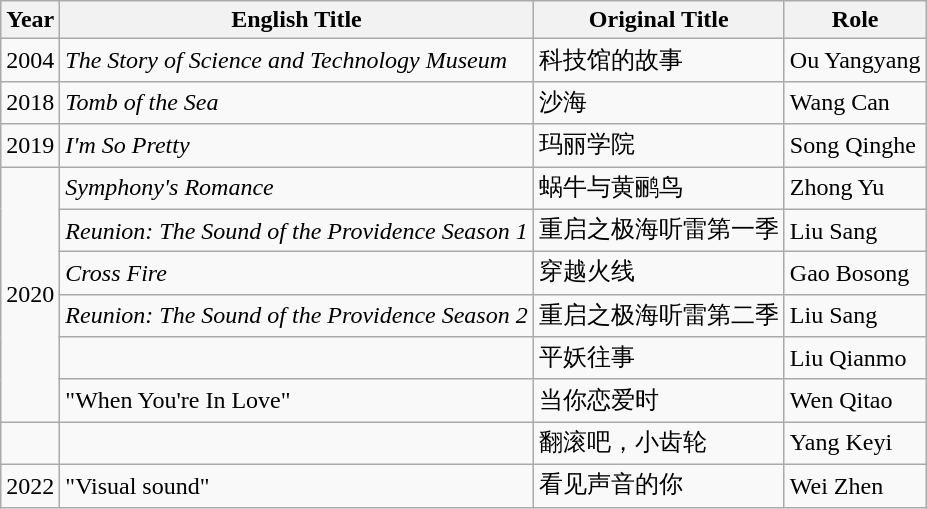<table class="wikitable sortable">
<tr>
<th>Year</th>
<th>English Title</th>
<th>Original Title</th>
<th>Role</th>
</tr>
<tr>
<td>2004</td>
<td><em>The Story of Science and Technology Museum</em></td>
<td>科技馆的故事</td>
<td>Ou Yangyang</td>
</tr>
<tr>
<td>2018</td>
<td><em>Tomb of the Sea</em></td>
<td>沙海</td>
<td>Wang Can</td>
</tr>
<tr>
<td>2019</td>
<td><em>I'm So Pretty</em></td>
<td>玛丽学院 </td>
<td>Song Qinghe</td>
</tr>
<tr>
<td rowspan="6">2020</td>
<td><em>Symphony's Romance</em></td>
<td>蜗牛与黄鹂鸟</td>
<td>Zhong Yu</td>
</tr>
<tr>
<td><em>Reunion: The Sound of the Providence Season 1</em></td>
<td>重启之极海听雷第一季</td>
<td>Liu Sang</td>
</tr>
<tr>
<td><em>Cross Fire</em></td>
<td>穿越火线</td>
<td>Gao Bosong</td>
</tr>
<tr>
<td><em>Reunion: The Sound of the Providence Season 2</em></td>
<td>重启之极海听雷第二季</td>
<td>Liu Sang</td>
</tr>
<tr>
<td></td>
<td>平妖往事</td>
<td>Liu Qianmo</td>
</tr>
<tr>
<td>"When You're In Love"</td>
<td>当你恋爱时</td>
<td>Wen Qitao</td>
</tr>
<tr>
<td></td>
<td></td>
<td>翻滚吧，小齿轮</td>
<td>Yang Keyi</td>
</tr>
<tr>
<td>2022</td>
<td>"Visual sound"</td>
<td>看见声音的你</td>
<td>Wei Zhen</td>
</tr>
</table>
